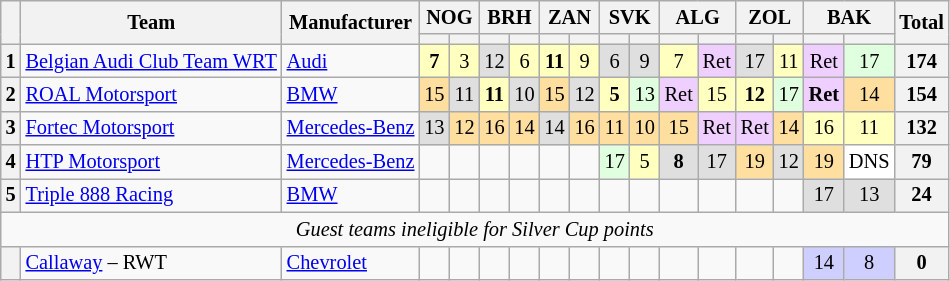<table class="wikitable" style="font-size: 85%; text-align:center;">
<tr>
<th rowspan=2></th>
<th rowspan=2>Team</th>
<th rowspan=2>Manufacturer</th>
<th colspan=2>NOG<br></th>
<th colspan=2>BRH<br></th>
<th colspan=2>ZAN<br></th>
<th colspan=2>SVK<br></th>
<th colspan=2>ALG<br></th>
<th colspan=2>ZOL<br></th>
<th colspan=2>BAK<br></th>
<th rowspan=2>Total</th>
</tr>
<tr>
<th></th>
<th></th>
<th></th>
<th></th>
<th></th>
<th></th>
<th></th>
<th></th>
<th></th>
<th></th>
<th></th>
<th></th>
<th></th>
<th></th>
</tr>
<tr>
<th>1</th>
<td align=left> <a href='#'>Belgian Audi Club Team WRT</a></td>
<td align=left><a href='#'>Audi</a></td>
<td style="background:#FFFFBF;"><strong>7</strong></td>
<td style="background:#FFFFBF;">3</td>
<td style="background:#DFDFDF;">12</td>
<td style="background:#FFFFBF;">6</td>
<td style="background:#FFFFBF;"><strong> 11</strong></td>
<td style="background:#FFFFBF;">9</td>
<td style="background:#DFDFDF;">6</td>
<td style="background:#DFDFDF;">9</td>
<td style="background:#FFFFBF;">7</td>
<td style="background:#EFCFFF;">Ret</td>
<td style="background:#DFDFDF;">17</td>
<td style="background:#FFFFBF;">11</td>
<td style="background:#EFCFFF;">Ret</td>
<td style="background:#DFFFDF;">17</td>
<th>174</th>
</tr>
<tr>
<th>2</th>
<td align=left> <a href='#'>ROAL Motorsport</a></td>
<td align=left><a href='#'>BMW</a></td>
<td style="background:#FFDF9F;">15</td>
<td style="background:#DFDFDF;">11</td>
<td style="background:#FFFFBF;"><strong>11</strong></td>
<td style="background:#DFDFDF;">10</td>
<td style="background:#FFDF9F;">15</td>
<td style="background:#DFDFDF;">12</td>
<td style="background:#FFFFBF;"><strong>5</strong></td>
<td style="background:#DFFFDF;">13</td>
<td style="background:#EFCFFF;">Ret</td>
<td style="background:#FFFFBF;">15</td>
<td style="background:#FFFFBF;"><strong>12</strong></td>
<td style="background:#DFFFDF;">17</td>
<td style="background:#EFCFFF;"><strong>Ret</strong></td>
<td style="background:#FFDF9F;">14</td>
<th>154</th>
</tr>
<tr>
<th>3</th>
<td align=left> <a href='#'>Fortec Motorsport</a></td>
<td align=left><a href='#'>Mercedes-Benz</a></td>
<td style="background:#DFDFDF;">13</td>
<td style="background:#FFDF9F;">12</td>
<td style="background:#FFDF9F;">16</td>
<td style="background:#FFDF9F;">14</td>
<td style="background:#DFDFDF;">14</td>
<td style="background:#FFDF9F;">16</td>
<td style="background:#FFDF9F;">11</td>
<td style="background:#FFDF9F;">10</td>
<td style="background:#FFDF9F;">15</td>
<td style="background:#EFCFFF;">Ret</td>
<td style="background:#EFCFFF;">Ret</td>
<td style="background:#FFDF9F;">14</td>
<td style="background:#FFFFBF;">16</td>
<td style="background:#FFFFBF;">11</td>
<th>132</th>
</tr>
<tr>
<th>4</th>
<td align=left> <a href='#'>HTP Motorsport</a></td>
<td align=left><a href='#'>Mercedes-Benz</a></td>
<td></td>
<td></td>
<td></td>
<td></td>
<td></td>
<td></td>
<td style="background:#DFFFDF;">17</td>
<td style="background:#FFFFBF;">5</td>
<td style="background:#DFDFDF;"><strong>8</strong></td>
<td style="background:#DFDFDF;">17</td>
<td style="background:#FFDF9F;">19</td>
<td style="background:#DFDFDF;">12</td>
<td style="background:#FFDF9F;">19</td>
<td style="background:#FFFFFF;">DNS</td>
<th>79</th>
</tr>
<tr>
<th>5</th>
<td align=left> <a href='#'>Triple 888 Racing</a></td>
<td align=left><a href='#'>BMW</a></td>
<td></td>
<td></td>
<td></td>
<td></td>
<td></td>
<td></td>
<td></td>
<td></td>
<td></td>
<td></td>
<td></td>
<td></td>
<td style="background:#DFDFDF;">17</td>
<td style="background:#DFDFDF;">13</td>
<th>24</th>
</tr>
<tr>
<td colspan=18 align=center><em>Guest teams ineligible for Silver Cup points</em></td>
</tr>
<tr>
<th></th>
<td align=left> <a href='#'>Callaway</a> – RWT</td>
<td align=left><a href='#'>Chevrolet</a></td>
<td></td>
<td></td>
<td></td>
<td></td>
<td></td>
<td></td>
<td></td>
<td></td>
<td></td>
<td></td>
<td></td>
<td></td>
<td style="background:#CFCFFF;">14</td>
<td style="background:#CFCFFF;">8</td>
<th>0</th>
</tr>
</table>
